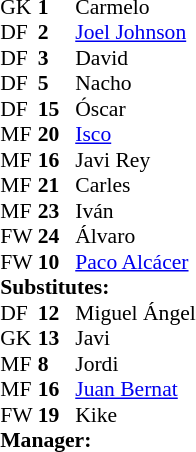<table style="font-size: 90%" cellspacing="0" cellpadding="0" align=center>
<tr>
<th width=25></th>
<th width=25></th>
</tr>
<tr>
<td>GK</td>
<td><strong> 1</strong></td>
<td> Carmelo</td>
</tr>
<tr>
<td>DF</td>
<td><strong> 2</strong></td>
<td> <a href='#'>Joel Johnson</a></td>
<td></td>
</tr>
<tr>
<td>DF</td>
<td><strong> 3</strong></td>
<td> David</td>
</tr>
<tr>
<td>DF</td>
<td><strong> 5</strong></td>
<td> Nacho</td>
</tr>
<tr>
<td>DF</td>
<td><strong> 15</strong></td>
<td> Óscar</td>
</tr>
<tr>
<td>MF</td>
<td><strong> 20</strong></td>
<td> <a href='#'>Isco</a></td>
<td></td>
</tr>
<tr>
<td>MF</td>
<td><strong> 16</strong></td>
<td> Javi Rey</td>
</tr>
<tr>
<td>MF</td>
<td><strong> 21</strong></td>
<td> Carles</td>
</tr>
<tr>
<td>MF</td>
<td><strong> 23</strong></td>
<td> Iván</td>
</tr>
<tr>
<td>FW</td>
<td><strong> 24</strong></td>
<td> Álvaro</td>
<td></td>
</tr>
<tr>
<td>FW</td>
<td><strong> 10</strong></td>
<td> <a href='#'>Paco Alcácer</a></td>
</tr>
<tr>
<td colspan=3><strong>Substitutes:</strong></td>
</tr>
<tr>
<td>DF</td>
<td><strong> 12</strong></td>
<td> Miguel Ángel</td>
<td></td>
</tr>
<tr>
<td>GK</td>
<td><strong> 13</strong></td>
<td> Javi</td>
</tr>
<tr>
<td>MF</td>
<td><strong> 8</strong></td>
<td> Jordi</td>
<td></td>
</tr>
<tr>
<td>MF</td>
<td><strong> 16</strong></td>
<td> <a href='#'>Juan Bernat</a></td>
<td></td>
</tr>
<tr>
<td>FW</td>
<td><strong> 19</strong></td>
<td> Kike</td>
</tr>
<tr>
<td colspan=3><strong>Manager:</strong></td>
</tr>
<tr>
<td colspan=4></td>
</tr>
</table>
